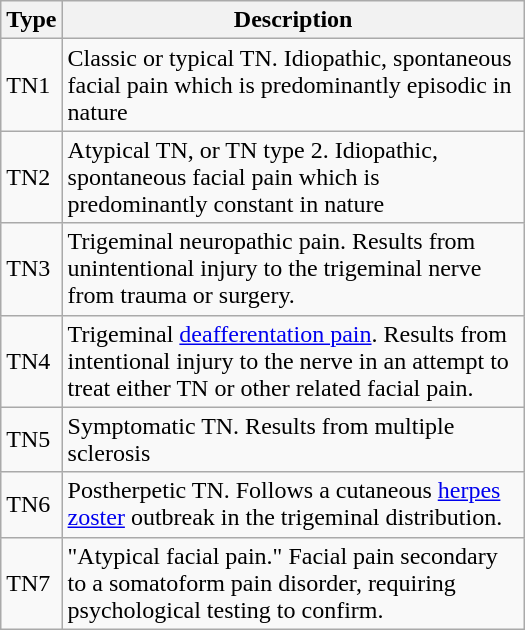<table class="wikitable" align="right" style="width: 350px">
<tr>
<th>Type</th>
<th>Description</th>
</tr>
<tr>
<td>TN1</td>
<td>Classic or typical TN. Idiopathic, spontaneous facial pain which is predominantly episodic in nature</td>
</tr>
<tr>
<td>TN2</td>
<td>Atypical TN, or TN type 2. Idiopathic, spontaneous facial pain which is predominantly constant in nature</td>
</tr>
<tr>
<td>TN3</td>
<td>Trigeminal neuropathic pain. Results from unintentional injury to the trigeminal nerve from trauma or surgery.</td>
</tr>
<tr>
<td>TN4</td>
<td>Trigeminal <a href='#'>deafferentation pain</a>. Results from intentional injury to the nerve in an attempt to treat either TN or other related facial pain.</td>
</tr>
<tr>
<td>TN5</td>
<td>Symptomatic TN. Results from multiple sclerosis</td>
</tr>
<tr>
<td>TN6</td>
<td>Postherpetic TN. Follows a cutaneous <a href='#'>herpes zoster</a> outbreak in the trigeminal distribution.</td>
</tr>
<tr>
<td>TN7</td>
<td>"Atypical facial pain." Facial pain secondary to a somatoform pain disorder, requiring psychological testing to confirm.</td>
</tr>
</table>
